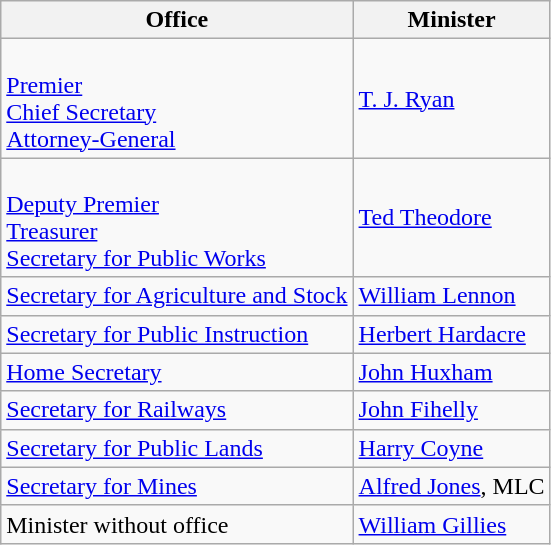<table class="wikitable">
<tr>
<th>Office</th>
<th>Minister</th>
</tr>
<tr>
<td><br><a href='#'>Premier</a><br>
<a href='#'>Chief Secretary</a><br>
<a href='#'>Attorney-General</a><br></td>
<td><a href='#'>T. J. Ryan</a></td>
</tr>
<tr>
<td><br><a href='#'>Deputy Premier</a><br>
<a href='#'>Treasurer</a><br>
<a href='#'>Secretary for Public Works</a></td>
<td><a href='#'>Ted Theodore</a></td>
</tr>
<tr>
<td><a href='#'>Secretary for Agriculture and Stock</a><br></td>
<td><a href='#'>William Lennon</a></td>
</tr>
<tr>
<td><a href='#'>Secretary for Public Instruction</a><br></td>
<td><a href='#'>Herbert Hardacre</a></td>
</tr>
<tr>
<td><a href='#'>Home Secretary</a></td>
<td><a href='#'>John Huxham</a></td>
</tr>
<tr>
<td><a href='#'>Secretary for Railways</a></td>
<td><a href='#'>John Fihelly</a></td>
</tr>
<tr>
<td><a href='#'>Secretary for Public Lands</a></td>
<td><a href='#'>Harry Coyne</a></td>
</tr>
<tr>
<td><a href='#'>Secretary for Mines</a></td>
<td><a href='#'>Alfred Jones</a>, MLC</td>
</tr>
<tr>
<td>Minister without office</td>
<td><a href='#'>William Gillies</a></td>
</tr>
</table>
